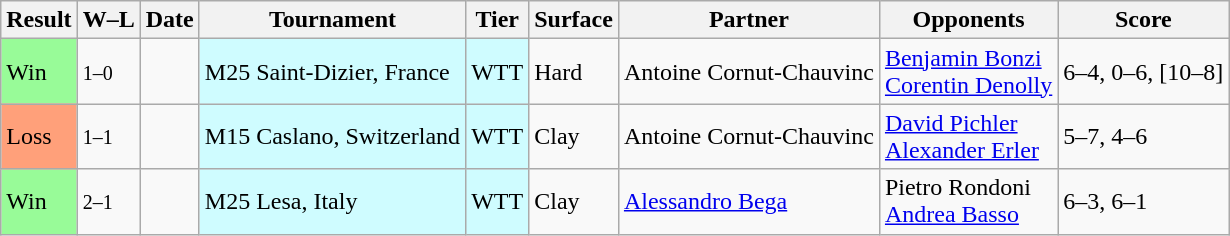<table class="sortable wikitable">
<tr>
<th>Result</th>
<th class="unsortable">W–L</th>
<th>Date</th>
<th>Tournament</th>
<th>Tier</th>
<th>Surface</th>
<th>Partner</th>
<th>Opponents</th>
<th class="unsortable">Score</th>
</tr>
<tr>
<td bgcolor=98FB98>Win</td>
<td><small>1–0</small></td>
<td></td>
<td style="background:#cffcff;">M25 Saint-Dizier, France</td>
<td style="background:#cffcff;">WTT</td>
<td>Hard</td>
<td> Antoine Cornut-Chauvinc</td>
<td> <a href='#'>Benjamin Bonzi</a> <br>  <a href='#'>Corentin Denolly</a></td>
<td>6–4, 0–6, [10–8]</td>
</tr>
<tr>
<td bgcolor=FFA07A>Loss</td>
<td><small>1–1</small></td>
<td></td>
<td style="background:#cffcff;">M15 Caslano, Switzerland</td>
<td style="background:#cffcff;">WTT</td>
<td>Clay</td>
<td> Antoine Cornut-Chauvinc</td>
<td> <a href='#'>David Pichler</a> <br>  <a href='#'>Alexander Erler</a></td>
<td>5–7, 4–6</td>
</tr>
<tr>
<td bgcolor=98FB98>Win</td>
<td><small>2–1</small></td>
<td></td>
<td style="background:#cffcff;">M25 Lesa, Italy</td>
<td style="background:#cffcff;">WTT</td>
<td>Clay</td>
<td> <a href='#'>Alessandro Bega</a></td>
<td> Pietro Rondoni <br>  <a href='#'>Andrea Basso</a></td>
<td>6–3, 6–1</td>
</tr>
</table>
